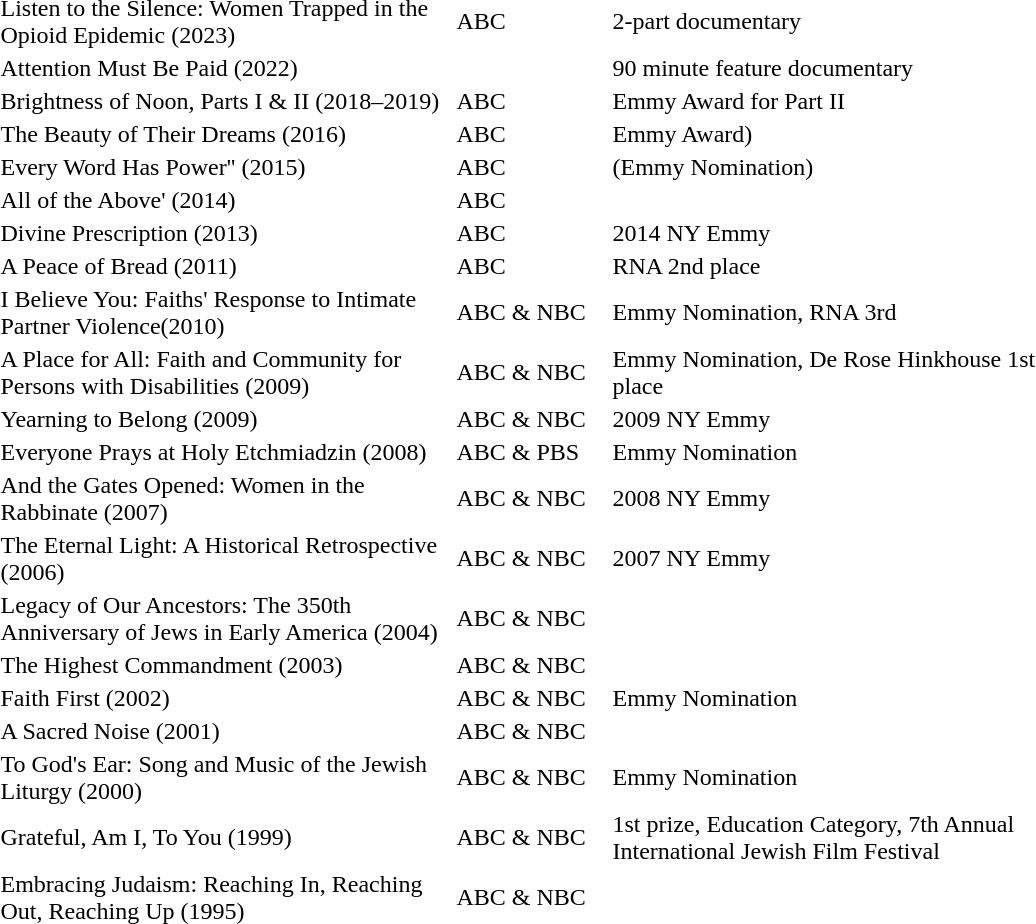<table>
<tr>
<td>Listen to the Silence: Women Trapped in the Opioid Epidemic (2023)</td>
<td>ABC</td>
<td>2-part documentary</td>
</tr>
<tr>
<td>Attention Must Be Paid (2022)</td>
<td></td>
<td>90 minute feature documentary</td>
</tr>
<tr>
<td>Brightness of Noon, Parts I & II (2018–2019)</td>
<td>ABC</td>
<td>Emmy Award for Part II</td>
</tr>
<tr>
<td width="300pt">The Beauty of Their Dreams (2016)</td>
<td width="100pt">ABC</td>
<td width="300pt">Emmy Award)</td>
</tr>
<tr>
<td>Every Word Has Power'' (2015)</td>
<td>ABC</td>
<td>(Emmy Nomination)</td>
</tr>
<tr>
<td>All of the Above' (2014)</td>
<td>ABC</td>
<td></td>
</tr>
<tr>
<td>Divine Prescription (2013)</td>
<td>ABC</td>
<td>2014 NY Emmy</td>
</tr>
<tr>
<td>A Peace of Bread (2011)</td>
<td>ABC</td>
<td>RNA 2nd place</td>
</tr>
<tr>
<td>I Believe You: Faiths' Response to Intimate Partner Violence(2010)</td>
<td>ABC & NBC</td>
<td>Emmy Nomination, RNA 3rd</td>
</tr>
<tr>
<td>A Place for All: Faith and Community for Persons with Disabilities (2009)</td>
<td>ABC & NBC</td>
<td>Emmy Nomination, De Rose Hinkhouse 1st place</td>
</tr>
<tr>
<td>Yearning to Belong (2009)</td>
<td>ABC & NBC</td>
<td>2009 NY Emmy</td>
</tr>
<tr>
<td>Everyone Prays at Holy Etchmiadzin (2008)</td>
<td>ABC & PBS</td>
<td>Emmy Nomination</td>
</tr>
<tr>
<td>And the Gates Opened: Women in the Rabbinate (2007)</td>
<td>ABC & NBC</td>
<td>2008 NY Emmy</td>
</tr>
<tr>
<td>The Eternal Light: A Historical Retrospective (2006)</td>
<td>ABC & NBC</td>
<td>2007 NY Emmy</td>
</tr>
<tr>
<td>Legacy of Our Ancestors: The 350th Anniversary of Jews in Early America (2004)</td>
<td>ABC & NBC</td>
<td></td>
</tr>
<tr>
<td>The Highest Commandment (2003)</td>
<td>ABC & NBC</td>
<td></td>
</tr>
<tr>
<td>Faith First (2002)</td>
<td>ABC & NBC</td>
<td>Emmy Nomination</td>
</tr>
<tr>
<td>A Sacred Noise (2001)</td>
<td>ABC & NBC</td>
<td></td>
</tr>
<tr>
<td>To God's Ear: Song and Music of the Jewish Liturgy (2000)</td>
<td>ABC & NBC</td>
<td>Emmy Nomination</td>
</tr>
<tr>
<td>Grateful, Am I, To You (1999)</td>
<td>ABC  & NBC</td>
<td>1st prize, Education Category, 7th Annual International Jewish Film Festival</td>
</tr>
<tr>
<td>Embracing Judaism: Reaching In, Reaching Out, Reaching Up (1995)</td>
<td>ABC  & NBC</td>
<td></td>
</tr>
</table>
